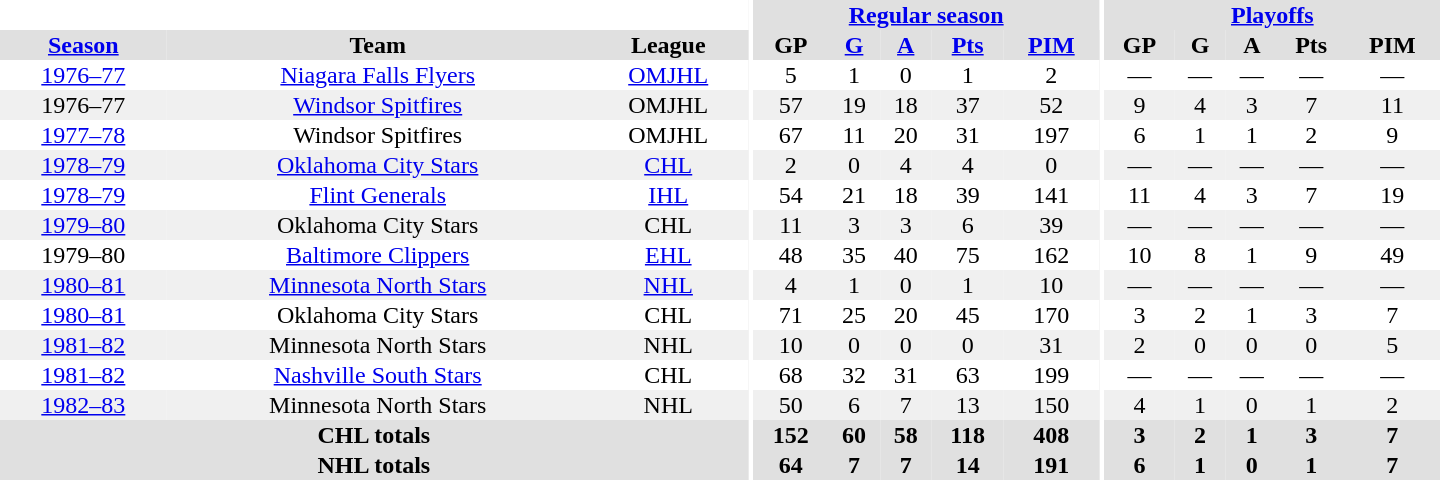<table border="0" cellpadding="1" cellspacing="0" style="text-align:center; width:60em">
<tr bgcolor="#e0e0e0">
<th colspan="3" bgcolor="#ffffff"></th>
<th rowspan="100" bgcolor="#ffffff"></th>
<th colspan="5"><a href='#'>Regular season</a></th>
<th rowspan="100" bgcolor="#ffffff"></th>
<th colspan="5"><a href='#'>Playoffs</a></th>
</tr>
<tr bgcolor="#e0e0e0">
<th><a href='#'>Season</a></th>
<th>Team</th>
<th>League</th>
<th>GP</th>
<th><a href='#'>G</a></th>
<th><a href='#'>A</a></th>
<th><a href='#'>Pts</a></th>
<th><a href='#'>PIM</a></th>
<th>GP</th>
<th>G</th>
<th>A</th>
<th>Pts</th>
<th>PIM</th>
</tr>
<tr>
<td><a href='#'>1976–77</a></td>
<td><a href='#'>Niagara Falls Flyers</a></td>
<td><a href='#'>OMJHL</a></td>
<td>5</td>
<td>1</td>
<td>0</td>
<td>1</td>
<td>2</td>
<td>—</td>
<td>—</td>
<td>—</td>
<td>—</td>
<td>—</td>
</tr>
<tr bgcolor="#f0f0f0">
<td>1976–77</td>
<td><a href='#'>Windsor Spitfires</a></td>
<td>OMJHL</td>
<td>57</td>
<td>19</td>
<td>18</td>
<td>37</td>
<td>52</td>
<td>9</td>
<td>4</td>
<td>3</td>
<td>7</td>
<td>11</td>
</tr>
<tr>
<td><a href='#'>1977–78</a></td>
<td>Windsor Spitfires</td>
<td>OMJHL</td>
<td>67</td>
<td>11</td>
<td>20</td>
<td>31</td>
<td>197</td>
<td>6</td>
<td>1</td>
<td>1</td>
<td>2</td>
<td>9</td>
</tr>
<tr bgcolor="#f0f0f0">
<td><a href='#'>1978–79</a></td>
<td><a href='#'>Oklahoma City Stars</a></td>
<td><a href='#'>CHL</a></td>
<td>2</td>
<td>0</td>
<td>4</td>
<td>4</td>
<td>0</td>
<td>—</td>
<td>—</td>
<td>—</td>
<td>—</td>
<td>—</td>
</tr>
<tr>
<td><a href='#'>1978–79</a></td>
<td><a href='#'>Flint Generals</a></td>
<td><a href='#'>IHL</a></td>
<td>54</td>
<td>21</td>
<td>18</td>
<td>39</td>
<td>141</td>
<td>11</td>
<td>4</td>
<td>3</td>
<td>7</td>
<td>19</td>
</tr>
<tr bgcolor="#f0f0f0">
<td><a href='#'>1979–80</a></td>
<td>Oklahoma City Stars</td>
<td>CHL</td>
<td>11</td>
<td>3</td>
<td>3</td>
<td>6</td>
<td>39</td>
<td>—</td>
<td>—</td>
<td>—</td>
<td>—</td>
<td>—</td>
</tr>
<tr>
<td>1979–80</td>
<td><a href='#'>Baltimore Clippers</a></td>
<td><a href='#'>EHL</a></td>
<td>48</td>
<td>35</td>
<td>40</td>
<td>75</td>
<td>162</td>
<td>10</td>
<td>8</td>
<td>1</td>
<td>9</td>
<td>49</td>
</tr>
<tr bgcolor="#f0f0f0">
<td><a href='#'>1980–81</a></td>
<td><a href='#'>Minnesota North Stars</a></td>
<td><a href='#'>NHL</a></td>
<td>4</td>
<td>1</td>
<td>0</td>
<td>1</td>
<td>10</td>
<td>—</td>
<td>—</td>
<td>—</td>
<td>—</td>
<td>—</td>
</tr>
<tr>
<td><a href='#'>1980–81</a></td>
<td>Oklahoma City Stars</td>
<td>CHL</td>
<td>71</td>
<td>25</td>
<td>20</td>
<td>45</td>
<td>170</td>
<td>3</td>
<td>2</td>
<td>1</td>
<td>3</td>
<td>7</td>
</tr>
<tr bgcolor="#f0f0f0">
<td><a href='#'>1981–82</a></td>
<td>Minnesota North Stars</td>
<td>NHL</td>
<td>10</td>
<td>0</td>
<td>0</td>
<td>0</td>
<td>31</td>
<td>2</td>
<td>0</td>
<td>0</td>
<td>0</td>
<td>5</td>
</tr>
<tr>
<td><a href='#'>1981–82</a></td>
<td><a href='#'>Nashville South Stars</a></td>
<td>CHL</td>
<td>68</td>
<td>32</td>
<td>31</td>
<td>63</td>
<td>199</td>
<td>—</td>
<td>—</td>
<td>—</td>
<td>—</td>
<td>—</td>
</tr>
<tr bgcolor="#f0f0f0">
<td><a href='#'>1982–83</a></td>
<td>Minnesota North Stars</td>
<td>NHL</td>
<td>50</td>
<td>6</td>
<td>7</td>
<td>13</td>
<td>150</td>
<td>4</td>
<td>1</td>
<td>0</td>
<td>1</td>
<td>2</td>
</tr>
<tr bgcolor="#e0e0e0">
<th colspan="3">CHL totals</th>
<th>152</th>
<th>60</th>
<th>58</th>
<th>118</th>
<th>408</th>
<th>3</th>
<th>2</th>
<th>1</th>
<th>3</th>
<th>7</th>
</tr>
<tr bgcolor="#e0e0e0">
<th colspan="3">NHL totals</th>
<th>64</th>
<th>7</th>
<th>7</th>
<th>14</th>
<th>191</th>
<th>6</th>
<th>1</th>
<th>0</th>
<th>1</th>
<th>7</th>
</tr>
</table>
